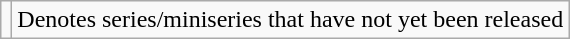<table class="wikitable">
<tr>
<td></td>
<td>Denotes series/miniseries that have not yet been released</td>
</tr>
</table>
